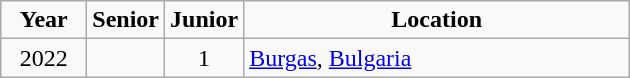<table class="wikitable">
<tr>
<td align="center" width="50"><strong>Year</strong></td>
<td align="center" width="20"><strong>Senior</strong></td>
<td><strong>Junior</strong></td>
<td align="center" width="250"><strong>Location</strong></td>
</tr>
<tr>
<td align="center">2022</td>
<td align="center"></td>
<td align="center">1</td>
<td> <a href='#'>Burgas</a>, <a href='#'>Bulgaria</a></td>
</tr>
</table>
